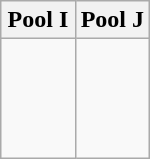<table class="wikitable">
<tr>
<th width=50%>Pool I</th>
<th width=50%>Pool J</th>
</tr>
<tr>
<td valign=top><br><br>
<br>
</td>
<td><br><br>
<br>
<br>
</td>
</tr>
</table>
